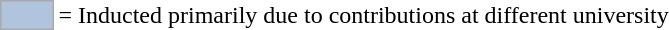<table>
<tr>
<td style="background-color:lightsteelblue; border:1px solid #aaaaaa; width:2em;"></td>
<td>= Inducted primarily due to contributions at different university</td>
</tr>
</table>
